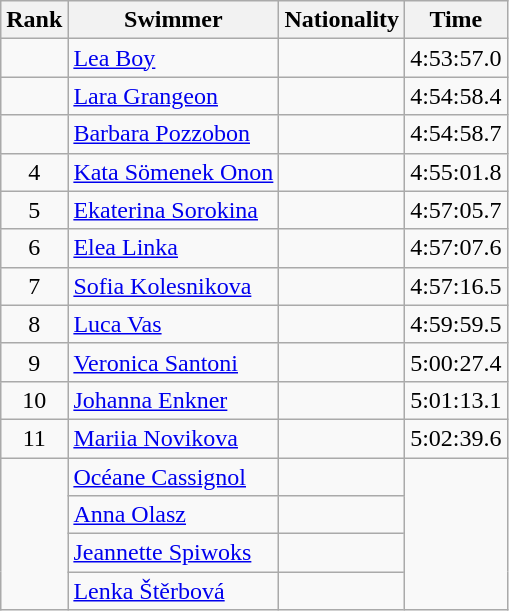<table class="wikitable sortable" style="text-align:center">
<tr>
<th>Rank</th>
<th>Swimmer</th>
<th>Nationality</th>
<th>Time</th>
</tr>
<tr>
<td></td>
<td align=left><a href='#'>Lea Boy</a></td>
<td align=left></td>
<td>4:53:57.0</td>
</tr>
<tr>
<td></td>
<td align=left><a href='#'>Lara Grangeon</a></td>
<td align=left></td>
<td>4:54:58.4</td>
</tr>
<tr>
<td></td>
<td align=left><a href='#'>Barbara Pozzobon</a></td>
<td align=left></td>
<td>4:54:58.7</td>
</tr>
<tr>
<td>4</td>
<td align=left><a href='#'>Kata Sömenek Onon</a></td>
<td align=left></td>
<td>4:55:01.8</td>
</tr>
<tr>
<td>5</td>
<td align=left><a href='#'>Ekaterina Sorokina</a></td>
<td align=left></td>
<td>4:57:05.7</td>
</tr>
<tr>
<td>6</td>
<td align=left><a href='#'>Elea Linka</a></td>
<td align=left></td>
<td>4:57:07.6</td>
</tr>
<tr>
<td>7</td>
<td align=left><a href='#'>Sofia Kolesnikova</a></td>
<td align=left></td>
<td>4:57:16.5</td>
</tr>
<tr>
<td>8</td>
<td align=left><a href='#'>Luca Vas</a></td>
<td align=left></td>
<td>4:59:59.5</td>
</tr>
<tr>
<td>9</td>
<td align=left><a href='#'>Veronica Santoni</a></td>
<td align=left></td>
<td>5:00:27.4</td>
</tr>
<tr>
<td>10</td>
<td align=left><a href='#'>Johanna Enkner</a></td>
<td align=left></td>
<td>5:01:13.1</td>
</tr>
<tr>
<td>11</td>
<td align=left><a href='#'>Mariia Novikova</a></td>
<td align=left></td>
<td>5:02:39.6</td>
</tr>
<tr>
<td rowspan=4></td>
<td align=left><a href='#'>Océane Cassignol</a></td>
<td align=left></td>
<td rowspan=4></td>
</tr>
<tr>
<td align=left><a href='#'>Anna Olasz</a></td>
<td align=left></td>
</tr>
<tr>
<td align=left><a href='#'>Jeannette Spiwoks</a></td>
<td align=left></td>
</tr>
<tr>
<td align=left><a href='#'>Lenka Štěrbová</a></td>
<td align=left></td>
</tr>
</table>
